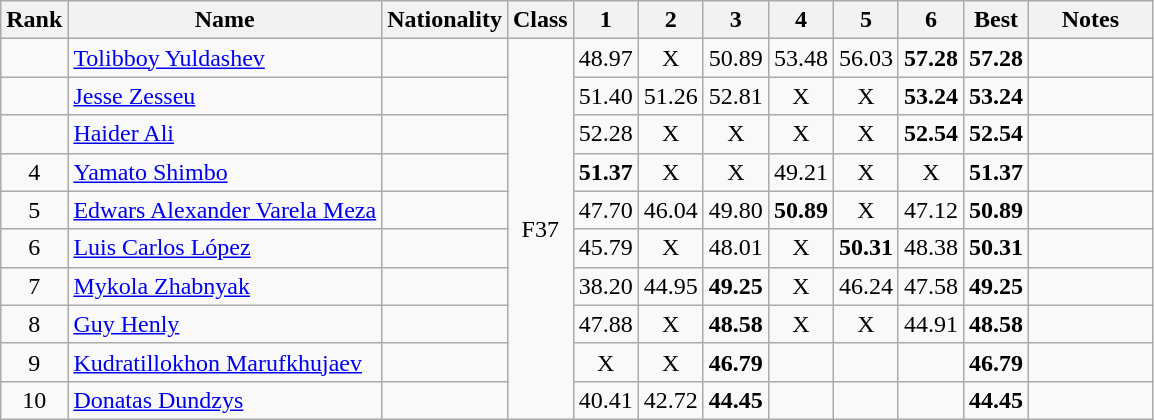<table class="wikitable sortable" style=" text-align:center">
<tr>
<th width="30">Rank</th>
<th>Name</th>
<th>Nationality</th>
<th width="30">Class</th>
<th width="30">1</th>
<th width="30">2</th>
<th width="30">3</th>
<th width="30">4</th>
<th width="30">5</th>
<th width="30">6</th>
<th width="30">Best</th>
<th width="75">Notes</th>
</tr>
<tr>
<td></td>
<td align="left"><a href='#'>Tolibboy Yuldashev</a></td>
<td align="left"></td>
<td rowspan="10">F37</td>
<td>48.97</td>
<td>X</td>
<td>50.89</td>
<td>53.48</td>
<td>56.03</td>
<td><strong>57.28</strong></td>
<td><strong>57.28</strong></td>
<td></td>
</tr>
<tr>
<td></td>
<td align="left"><a href='#'>Jesse Zesseu</a></td>
<td align="left"></td>
<td>51.40</td>
<td>51.26</td>
<td>52.81</td>
<td>X</td>
<td>X</td>
<td><strong>53.24</strong></td>
<td><strong>53.24</strong></td>
<td></td>
</tr>
<tr>
<td></td>
<td align="left"><a href='#'>Haider Ali</a></td>
<td align="left"></td>
<td>52.28</td>
<td>X</td>
<td>X</td>
<td>X</td>
<td>X</td>
<td><strong>52.54</strong></td>
<td><strong>52.54</strong></td>
<td></td>
</tr>
<tr>
<td>4</td>
<td align="left"><a href='#'>Yamato Shimbo</a></td>
<td align="left"></td>
<td><strong>51.37</strong></td>
<td>X</td>
<td>X</td>
<td>49.21</td>
<td>X</td>
<td>X</td>
<td><strong>51.37</strong></td>
<td></td>
</tr>
<tr>
<td>5</td>
<td align="left"><a href='#'>Edwars Alexander Varela Meza</a></td>
<td align="left"></td>
<td>47.70</td>
<td>46.04</td>
<td>49.80</td>
<td><strong>50.89</strong></td>
<td>X</td>
<td>47.12</td>
<td><strong>50.89</strong></td>
<td></td>
</tr>
<tr>
<td>6</td>
<td align="left"><a href='#'>Luis Carlos López</a></td>
<td align="left"></td>
<td>45.79</td>
<td>X</td>
<td>48.01</td>
<td>X</td>
<td><strong>50.31</strong></td>
<td>48.38</td>
<td><strong>50.31</strong></td>
<td></td>
</tr>
<tr>
<td>7</td>
<td align="left"><a href='#'>Mykola Zhabnyak</a></td>
<td align="left"></td>
<td>38.20</td>
<td>44.95</td>
<td><strong>49.25</strong></td>
<td>X</td>
<td>46.24</td>
<td>47.58</td>
<td><strong>49.25</strong></td>
<td></td>
</tr>
<tr>
<td>8</td>
<td align="left"><a href='#'>Guy Henly</a></td>
<td align="left"></td>
<td>47.88</td>
<td>X</td>
<td><strong>48.58</strong></td>
<td>X</td>
<td>X</td>
<td>44.91</td>
<td><strong>48.58</strong></td>
<td></td>
</tr>
<tr>
<td>9</td>
<td align="left"><a href='#'>Kudratillokhon Marufkhujaev</a></td>
<td align="left"></td>
<td>X</td>
<td>X</td>
<td><strong>46.79</strong></td>
<td></td>
<td></td>
<td></td>
<td><strong>46.79</strong></td>
<td></td>
</tr>
<tr>
<td>10</td>
<td align="left"><a href='#'>Donatas Dundzys</a></td>
<td align="left"></td>
<td>40.41</td>
<td>42.72</td>
<td><strong>44.45</strong></td>
<td></td>
<td></td>
<td></td>
<td><strong>44.45</strong></td>
<td></td>
</tr>
</table>
